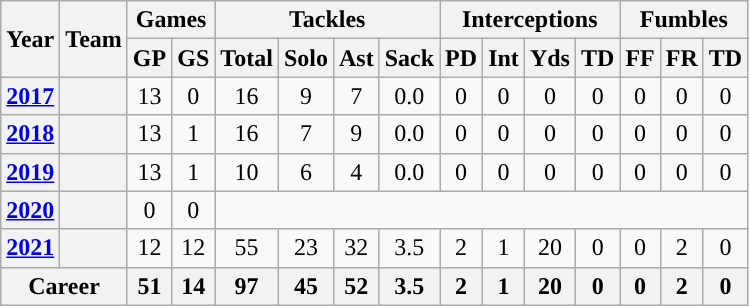<table class="wikitable" style="text-align:center;">
<tr>
<th rowspan="2">Year</th>
<th rowspan="2">Team</th>
<th colspan="2">Games</th>
<th colspan="4">Tackles</th>
<th colspan="4">Interceptions</th>
<th colspan="3">Fumbles</th>
</tr>
<tr>
<th>GP</th>
<th>GS</th>
<th>Total</th>
<th>Solo</th>
<th>Ast</th>
<th>Sack</th>
<th>PD</th>
<th>Int</th>
<th>Yds</th>
<th>TD</th>
<th>FF</th>
<th>FR</th>
<th>TD</th>
</tr>
<tr>
<th><a href='#'>2017</a></th>
<th><a href='#'></a></th>
<td>13</td>
<td>0</td>
<td>16</td>
<td>9</td>
<td>7</td>
<td>0.0</td>
<td>0</td>
<td>0</td>
<td>0</td>
<td>0</td>
<td>0</td>
<td>0</td>
<td>0</td>
</tr>
<tr>
<th><a href='#'>2018</a></th>
<th><a href='#'></a></th>
<td>13</td>
<td>1</td>
<td>16</td>
<td>7</td>
<td>9</td>
<td>0.0</td>
<td>0</td>
<td>0</td>
<td>0</td>
<td>0</td>
<td>0</td>
<td>0</td>
<td>0</td>
</tr>
<tr>
<th><a href='#'>2019</a></th>
<th><a href='#'></a></th>
<td>13</td>
<td>1</td>
<td>10</td>
<td>6</td>
<td>4</td>
<td>0.0</td>
<td>0</td>
<td>0</td>
<td>0</td>
<td>0</td>
<td>0</td>
<td>0</td>
<td>0</td>
</tr>
<tr>
<th><a href='#'>2020</a></th>
<th><a href='#'></a></th>
<td>0</td>
<td>0</td>
<td colspan="11"></td>
</tr>
<tr>
<th><a href='#'>2021</a></th>
<th><a href='#'></a></th>
<td>12</td>
<td>12</td>
<td>55</td>
<td>23</td>
<td>32</td>
<td>3.5</td>
<td>2</td>
<td>1</td>
<td>20</td>
<td>0</td>
<td>0</td>
<td>2</td>
<td>0</td>
</tr>
<tr>
<th align=center colspan="2">Career</th>
<th>51</th>
<th>14</th>
<th>97</th>
<th>45</th>
<th>52</th>
<th>3.5</th>
<th>2</th>
<th>1</th>
<th>20</th>
<th>0</th>
<th>0</th>
<th>2</th>
<th>0</th>
</tr>
</table>
